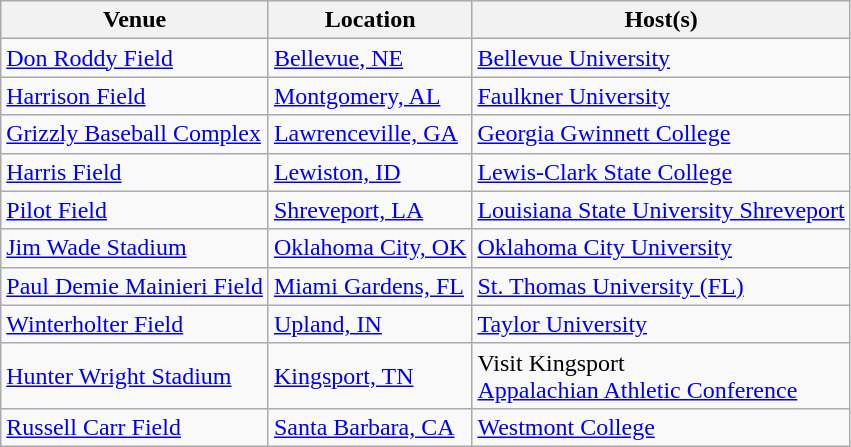<table class="wikitable">
<tr>
<th>Venue</th>
<th>Location</th>
<th>Host(s)</th>
</tr>
<tr>
<td><a href='#'>Don Roddy Field</a></td>
<td><a href='#'>Bellevue, NE</a></td>
<td><a href='#'>Bellevue University</a></td>
</tr>
<tr>
<td><a href='#'>Harrison Field</a></td>
<td><a href='#'>Montgomery, AL</a></td>
<td><a href='#'>Faulkner University</a></td>
</tr>
<tr>
<td><a href='#'>Grizzly Baseball Complex</a></td>
<td><a href='#'>Lawrenceville, GA</a></td>
<td><a href='#'>Georgia Gwinnett College</a></td>
</tr>
<tr>
<td><a href='#'>Harris Field</a></td>
<td><a href='#'>Lewiston, ID</a></td>
<td><a href='#'>Lewis-Clark State College</a></td>
</tr>
<tr>
<td><a href='#'>Pilot Field</a></td>
<td><a href='#'>Shreveport, LA</a></td>
<td><a href='#'>Louisiana State University Shreveport</a></td>
</tr>
<tr>
<td><a href='#'>Jim Wade Stadium</a></td>
<td><a href='#'>Oklahoma City, OK</a></td>
<td><a href='#'>Oklahoma City University</a></td>
</tr>
<tr>
<td><a href='#'>Paul Demie Mainieri Field</a></td>
<td><a href='#'>Miami Gardens, FL</a></td>
<td><a href='#'>St. Thomas University (FL)</a></td>
</tr>
<tr>
<td><a href='#'>Winterholter Field</a></td>
<td><a href='#'>Upland, IN</a></td>
<td><a href='#'>Taylor University</a></td>
</tr>
<tr>
<td><a href='#'>Hunter Wright Stadium</a></td>
<td><a href='#'>Kingsport, TN</a></td>
<td>Visit Kingsport<br><a href='#'>Appalachian Athletic Conference</a></td>
</tr>
<tr>
<td><a href='#'>Russell Carr Field</a></td>
<td><a href='#'>Santa Barbara, CA</a></td>
<td><a href='#'>Westmont College</a></td>
</tr>
</table>
